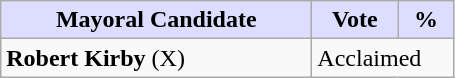<table class="wikitable">
<tr>
<th style="background:#ddf; width:200px;">Mayoral Candidate</th>
<th style="background:#ddf; width:50px;">Vote</th>
<th style="background:#ddf; width:30px;">%</th>
</tr>
<tr>
<td><strong>Robert Kirby</strong> (X)</td>
<td colspan="2">Acclaimed</td>
</tr>
</table>
